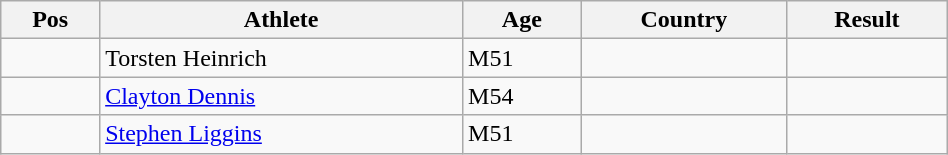<table class="wikitable"  style="text-align:center; width:50%;">
<tr>
<th>Pos</th>
<th>Athlete</th>
<th>Age</th>
<th>Country</th>
<th>Result</th>
</tr>
<tr>
<td align=center></td>
<td align=left>Torsten Heinrich</td>
<td align=left>M51</td>
<td align=left></td>
<td></td>
</tr>
<tr>
<td align=center></td>
<td align=left><a href='#'>Clayton Dennis</a></td>
<td align=left>M54</td>
<td align=left></td>
<td></td>
</tr>
<tr>
<td align=center></td>
<td align=left><a href='#'>Stephen Liggins</a></td>
<td align=left>M51</td>
<td align=left></td>
<td></td>
</tr>
</table>
